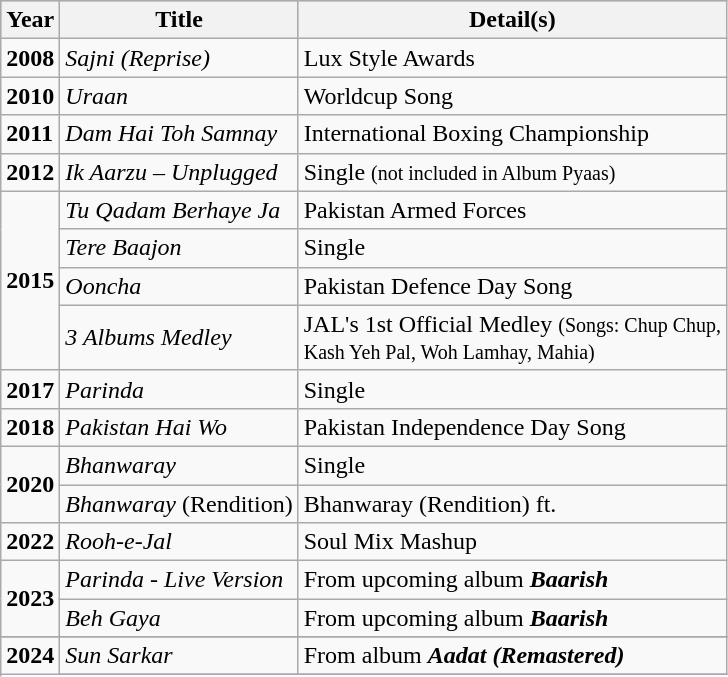<table class="wikitable">
<tr style="background:#b0c4de; text-align:center;">
<th>Year</th>
<th>Title</th>
<th>Detail(s)</th>
</tr>
<tr>
<td><strong>2008</strong></td>
<td><em>Sajni (Reprise)</em></td>
<td>Lux Style Awards</td>
</tr>
<tr>
<td><strong>2010</strong></td>
<td><em>Uraan</em></td>
<td>Worldcup Song</td>
</tr>
<tr>
<td><strong>2011</strong></td>
<td><em>Dam Hai Toh Samnay</em></td>
<td>International Boxing Championship</td>
</tr>
<tr>
<td><strong>2012</strong></td>
<td><em>Ik Aarzu – Unplugged</em></td>
<td>Single <small>(not included in Album Pyaas)</small></td>
</tr>
<tr>
<td rowspan="4"><strong>2015</strong></td>
<td><em>Tu Qadam Berhaye Ja</em></td>
<td>Pakistan Armed Forces</td>
</tr>
<tr>
<td><em>Tere Baajon</em></td>
<td>Single</td>
</tr>
<tr>
<td><em>Ooncha</em></td>
<td>Pakistan Defence Day Song</td>
</tr>
<tr>
<td><em>3 Albums Medley</em></td>
<td>JAL's 1st Official Medley <small>(Songs: Chup Chup,<br> Kash Yeh Pal, Woh Lamhay, Mahia)</small></td>
</tr>
<tr>
<td><strong>2017</strong></td>
<td><em>Parinda</em></td>
<td>Single</td>
</tr>
<tr>
<td><strong>2018</strong></td>
<td><em>Pakistan Hai Wo</em></td>
<td>Pakistan Independence Day Song</td>
</tr>
<tr>
<td rowspan="2"><strong>2020</strong></td>
<td><em>Bhanwaray</em></td>
<td>Single</td>
</tr>
<tr>
<td><em>Bhanwaray</em> (Rendition)</td>
<td>Bhanwaray (Rendition) ft. </td>
</tr>
<tr>
<td><strong>2022</strong></td>
<td><em>Rooh-e-Jal</em></td>
<td>Soul Mix Mashup</td>
</tr>
<tr>
<td rowspan="2"><strong>2023</strong></td>
<td><em>Parinda - Live Version</em></td>
<td>From upcoming album <strong><em>Baarish</em></strong></td>
</tr>
<tr>
<td><em>Beh Gaya</em></td>
<td>From upcoming album <strong><em>Baarish</em></strong></td>
</tr>
<tr>
</tr>
<tr>
<td rowspan="2"><strong>2024</strong></td>
<td><em>Sun Sarkar</em></td>
<td>From album <strong><em>Aadat (Remastered)</em></strong></td>
</tr>
<tr>
</tr>
</table>
